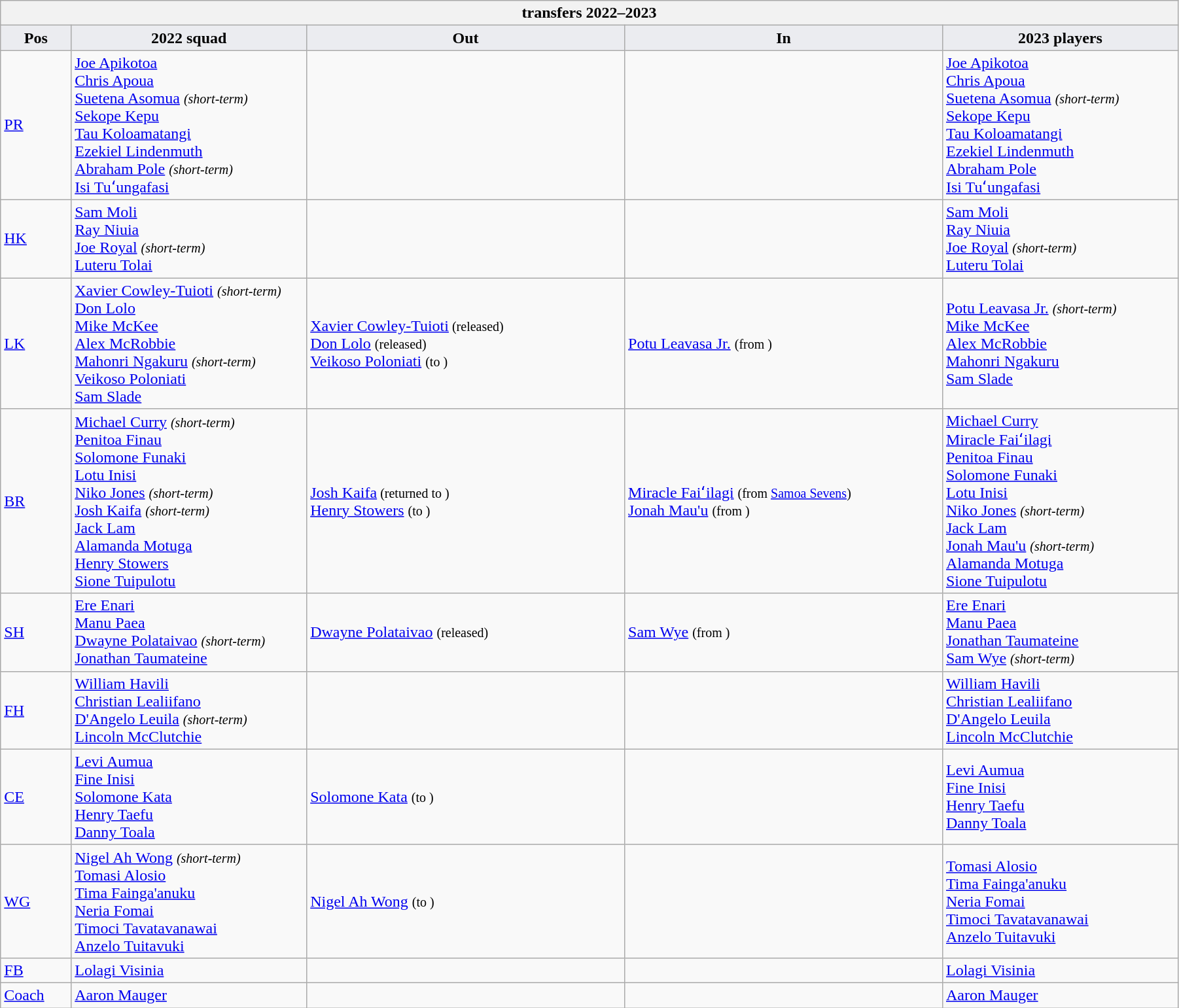<table class="wikitable" style="text-align: left; width:95%">
<tr>
<th colspan="100%"> transfers 2022–2023</th>
</tr>
<tr>
<th style="background:#ebecf0; width:6%;">Pos</th>
<th style="background:#ebecf0; width:20%;">2022 squad</th>
<th style="background:#ebecf0; width:27%;">Out</th>
<th style="background:#ebecf0; width:27%;">In</th>
<th style="background:#ebecf0; width:20%;">2023 players</th>
</tr>
<tr>
<td><a href='#'>PR</a></td>
<td> <a href='#'>Joe Apikotoa</a> <br> <a href='#'>Chris Apoua</a> <br> <a href='#'>Suetena Asomua</a> <small><em>(short-term)</em></small> <br> <a href='#'>Sekope Kepu</a> <br> <a href='#'>Tau Koloamatangi</a> <br> <a href='#'>Ezekiel Lindenmuth</a> <br> <a href='#'>Abraham Pole</a> <small><em>(short-term)</em></small> <br> <a href='#'>Isi Tuʻungafasi</a></td>
<td></td>
<td></td>
<td> <a href='#'>Joe Apikotoa</a> <br> <a href='#'>Chris Apoua</a> <br> <a href='#'>Suetena Asomua</a> <small><em>(short-term)</em></small> <br><a href='#'>Sekope Kepu</a> <br> <a href='#'>Tau Koloamatangi</a> <br> <a href='#'>Ezekiel Lindenmuth</a> <br> <a href='#'>Abraham Pole</a><br> <a href='#'>Isi Tuʻungafasi</a></td>
</tr>
<tr>
<td><a href='#'>HK</a></td>
<td> <a href='#'>Sam Moli</a> <br> <a href='#'>Ray Niuia</a> <br> <a href='#'>Joe Royal</a> <small><em>(short-term)</em></small> <br> <a href='#'>Luteru Tolai</a></td>
<td></td>
<td></td>
<td> <a href='#'>Sam Moli</a> <br> <a href='#'>Ray Niuia</a> <br> <a href='#'>Joe Royal</a> <small><em>(short-term)</em></small> <br> <a href='#'>Luteru Tolai</a></td>
</tr>
<tr>
<td><a href='#'>LK</a></td>
<td> <a href='#'>Xavier Cowley-Tuioti</a> <small><em>(short-term)</em></small> <br> <a href='#'>Don Lolo</a> <br> <a href='#'>Mike McKee</a> <br> <a href='#'>Alex McRobbie</a> <br> <a href='#'>Mahonri Ngakuru</a> <small><em>(short-term)</em></small> <br> <a href='#'>Veikoso Poloniati</a> <br> <a href='#'>Sam Slade</a></td>
<td>  <a href='#'>Xavier Cowley-Tuioti</a><small> (released)</small> <br>  <a href='#'>Don Lolo</a> <small> (released)</small> <br>  <a href='#'>Veikoso Poloniati</a> <small>(to )</small></td>
<td>  <a href='#'>Potu Leavasa Jr.</a> <small>(from )</small></td>
<td> <a href='#'>Potu Leavasa Jr.</a> <small><em>(short-term)</em></small> <br> <a href='#'>Mike McKee</a> <br><a href='#'>Alex McRobbie</a><br> <a href='#'>Mahonri Ngakuru</a> <br> <a href='#'>Sam Slade</a></td>
</tr>
<tr>
<td><a href='#'>BR</a></td>
<td> <a href='#'>Michael Curry</a> <small><em>(short-term)</em></small> <br> <a href='#'>Penitoa Finau</a> <br> <a href='#'>Solomone Funaki</a> <br> <a href='#'>Lotu Inisi</a> <br> <a href='#'>Niko Jones</a> <small><em>(short-term)</em></small> <br> <a href='#'>Josh Kaifa</a> <small><em>(short-term)</em></small> <br> <a href='#'>Jack Lam</a> <br> <a href='#'>Alamanda Motuga</a> <br> <a href='#'>Henry Stowers</a> <br> <a href='#'>Sione Tuipulotu</a></td>
<td>  <a href='#'>Josh Kaifa</a><small> (returned to )</small> <br>  <a href='#'>Henry Stowers</a> <small>(to )</small></td>
<td>  <a href='#'>Miracle Faiʻilagi</a> <small>(from  <a href='#'>Samoa Sevens</a>)</small> <br>  <a href='#'>Jonah Mau'u</a> <small>(from )</small></td>
<td> <a href='#'>Michael Curry</a> <br> <a href='#'>Miracle Faiʻilagi</a> <br> <a href='#'>Penitoa Finau</a> <br> <a href='#'>Solomone Funaki</a> <br> <a href='#'>Lotu Inisi</a> <br> <a href='#'>Niko Jones</a> <small><em>(short-term)</em></small> <br> <a href='#'>Jack Lam</a> <br> <a href='#'>Jonah Mau'u</a> <small><em>(short-term)</em></small> <br> <a href='#'>Alamanda Motuga</a> <br> <a href='#'>Sione Tuipulotu</a></td>
</tr>
<tr>
<td><a href='#'>SH</a></td>
<td> <a href='#'>Ere Enari</a> <br> <a href='#'>Manu Paea</a> <br> <a href='#'>Dwayne Polataivao</a> <small><em>(short-term)</em></small> <br> <a href='#'>Jonathan Taumateine</a></td>
<td>  <a href='#'>Dwayne Polataivao</a> <small>(released)</small></td>
<td>  <a href='#'>Sam Wye</a> <small>(from )</small></td>
<td> <a href='#'>Ere Enari</a> <br> <a href='#'>Manu Paea</a> <br> <a href='#'>Jonathan Taumateine</a> <br> <a href='#'>Sam Wye</a> <small><em>(short-term)</em></small></td>
</tr>
<tr>
<td><a href='#'>FH</a></td>
<td> <a href='#'>William Havili</a> <br> <a href='#'>Christian Lealiifano</a> <br> <a href='#'>D'Angelo Leuila</a> <small><em>(short-term)</em></small> <br> <a href='#'>Lincoln McClutchie</a></td>
<td></td>
<td></td>
<td> <a href='#'>William Havili</a> <br> <a href='#'>Christian Lealiifano</a> <br> <a href='#'>D'Angelo Leuila</a> <br> <a href='#'>Lincoln McClutchie</a></td>
</tr>
<tr>
<td><a href='#'>CE</a></td>
<td> <a href='#'>Levi Aumua</a> <br> <a href='#'>Fine Inisi</a> <br> <a href='#'>Solomone Kata</a> <br> <a href='#'>Henry Taefu</a> <br> <a href='#'>Danny Toala</a></td>
<td>  <a href='#'>Solomone Kata</a> <small>(to )</small></td>
<td></td>
<td> <a href='#'>Levi Aumua</a> <br> <a href='#'>Fine Inisi</a> <br> <a href='#'>Henry Taefu</a> <br> <a href='#'>Danny Toala</a></td>
</tr>
<tr>
<td><a href='#'>WG</a></td>
<td> <a href='#'>Nigel Ah Wong</a> <small><em>(short-term)</em></small> <br> <a href='#'>Tomasi Alosio</a> <br> <a href='#'>Tima Fainga'anuku</a> <br> <a href='#'>Neria Fomai</a> <br> <a href='#'>Timoci Tavatavanawai</a> <br> <a href='#'>Anzelo Tuitavuki</a></td>
<td>  <a href='#'>Nigel Ah Wong</a> <small>(to )</small></td>
<td></td>
<td> <a href='#'>Tomasi Alosio</a> <br> <a href='#'>Tima Fainga'anuku</a> <br> <a href='#'>Neria Fomai</a> <br> <a href='#'>Timoci Tavatavanawai</a> <br> <a href='#'>Anzelo Tuitavuki</a></td>
</tr>
<tr>
<td><a href='#'>FB</a></td>
<td> <a href='#'>Lolagi Visinia</a></td>
<td></td>
<td></td>
<td> <a href='#'>Lolagi Visinia</a></td>
</tr>
<tr>
<td><a href='#'>Coach</a></td>
<td> <a href='#'>Aaron Mauger</a></td>
<td></td>
<td></td>
<td> <a href='#'>Aaron Mauger</a></td>
</tr>
</table>
